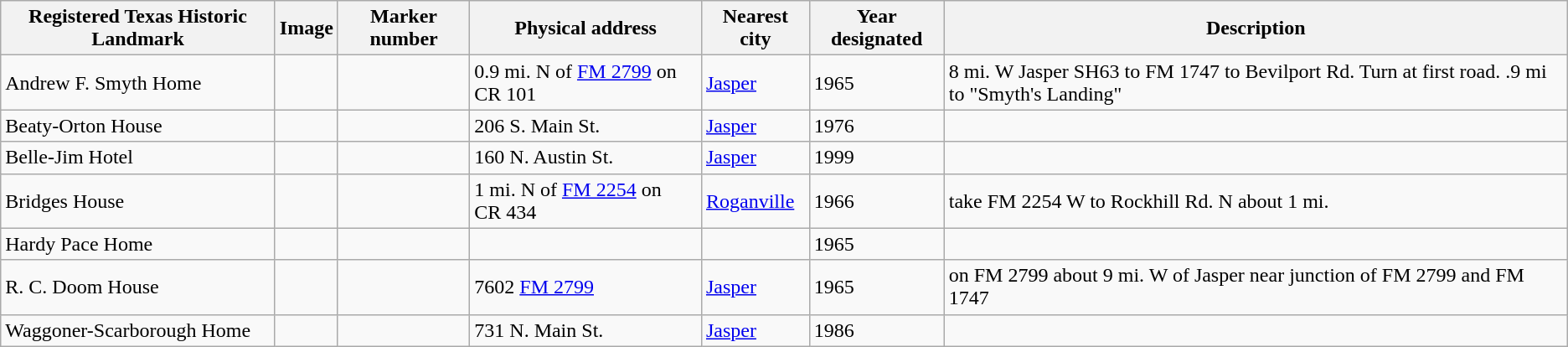<table class="wikitable sortable">
<tr>
<th>Registered Texas Historic Landmark</th>
<th>Image</th>
<th>Marker number</th>
<th>Physical address</th>
<th>Nearest city</th>
<th>Year designated</th>
<th>Description</th>
</tr>
<tr>
<td>Andrew F. Smyth Home</td>
<td></td>
<td></td>
<td>0.9 mi. N of <a href='#'>FM 2799</a> on CR 101<br></td>
<td><a href='#'>Jasper</a></td>
<td>1965</td>
<td>8 mi. W Jasper SH63 to FM 1747 to Bevilport Rd. Turn at first road. .9 mi to "Smyth's Landing"</td>
</tr>
<tr>
<td>Beaty-Orton House</td>
<td></td>
<td></td>
<td>206 S. Main St.<br></td>
<td><a href='#'>Jasper</a></td>
<td>1976</td>
<td></td>
</tr>
<tr>
<td>Belle-Jim Hotel</td>
<td></td>
<td></td>
<td>160 N. Austin St.<br></td>
<td><a href='#'>Jasper</a></td>
<td>1999</td>
<td></td>
</tr>
<tr>
<td>Bridges House</td>
<td></td>
<td></td>
<td>1 mi. N of <a href='#'>FM 2254</a> on CR 434<br></td>
<td><a href='#'>Roganville</a></td>
<td>1966</td>
<td>take FM 2254 W to Rockhill Rd. N about 1 mi.</td>
</tr>
<tr>
<td>Hardy Pace Home</td>
<td></td>
<td></td>
<td></td>
<td></td>
<td>1965</td>
<td></td>
</tr>
<tr>
<td>R. C. Doom House</td>
<td></td>
<td></td>
<td>7602 <a href='#'>FM 2799</a><br></td>
<td><a href='#'>Jasper</a></td>
<td>1965</td>
<td>on FM 2799 about 9 mi. W of Jasper near junction of FM 2799 and FM 1747</td>
</tr>
<tr>
<td>Waggoner-Scarborough Home</td>
<td></td>
<td></td>
<td>731 N. Main St.<br></td>
<td><a href='#'>Jasper</a></td>
<td>1986</td>
<td></td>
</tr>
</table>
